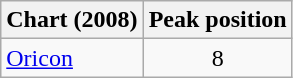<table class="wikitable">
<tr>
<th>Chart (2008)</th>
<th>Peak position</th>
</tr>
<tr>
<td><a href='#'>Oricon</a></td>
<td align="center">8</td>
</tr>
</table>
